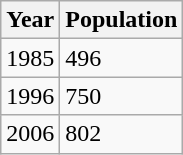<table class="wikitable">
<tr>
<th>Year</th>
<th>Population</th>
</tr>
<tr>
<td>1985</td>
<td>496</td>
</tr>
<tr>
<td>1996</td>
<td>750</td>
</tr>
<tr>
<td>2006</td>
<td>802</td>
</tr>
</table>
